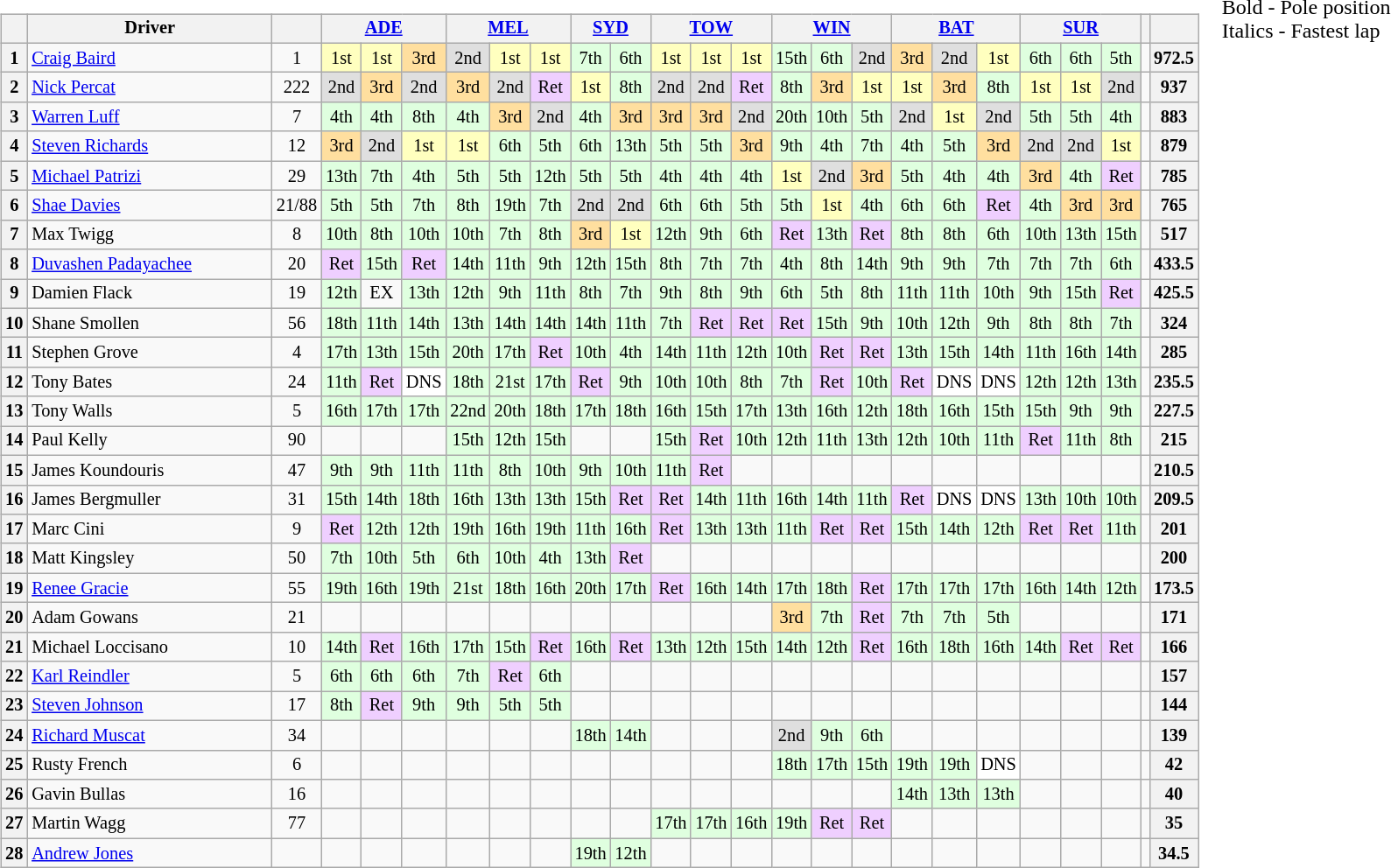<table>
<tr>
<td><br><table class="wikitable" style="font-size:85%; text-align:center">
<tr style="background:#f9f9f9; vertical-align:top;">
<th valign="middle"></th>
<th valign="middle" width="180">Driver</th>
<th valign="middle"></th>
<th colspan=3><a href='#'>ADE</a><br></th>
<th colspan=3><a href='#'>MEL</a><br></th>
<th colspan=2><a href='#'>SYD</a><br></th>
<th colspan=3><a href='#'>TOW</a><br></th>
<th colspan=3><a href='#'>WIN</a><br></th>
<th colspan=3><a href='#'>BAT</a><br></th>
<th colspan=3><a href='#'>SUR</a><br></th>
<th valign="middle"></th>
<th valign="middle"></th>
</tr>
<tr>
<th>1</th>
<td align="left"> <a href='#'>Craig Baird</a></td>
<td>1</td>
<td style="background:#ffffbf;">1st</td>
<td style="background:#ffffbf;">1st</td>
<td style="background:#ffdf9f;">3rd</td>
<td style="background:#dfdfdf;">2nd</td>
<td style="background:#ffffbf;">1st</td>
<td style="background:#ffffbf;">1st</td>
<td style="background:#dfffdf;">7th</td>
<td style="background:#dfffdf;">6th</td>
<td style="background:#ffffbf;">1st</td>
<td style="background:#ffffbf;">1st</td>
<td style="background:#ffffbf;">1st</td>
<td style="background:#dfffdf;">15th</td>
<td style="background:#dfffdf;">6th</td>
<td style="background:#dfdfdf;">2nd</td>
<td style="background:#ffdf9f;">3rd</td>
<td style="background:#dfdfdf;">2nd</td>
<td style="background:#ffffbf;">1st</td>
<td style="background:#dfffdf;">6th</td>
<td style="background:#dfffdf;">6th</td>
<td style="background:#dfffdf;">5th</td>
<td></td>
<th>972.5</th>
</tr>
<tr>
<th>2</th>
<td align="left"> <a href='#'>Nick Percat</a></td>
<td>222</td>
<td style="background:#dfdfdf;">2nd</td>
<td style="background:#ffdf9f;">3rd</td>
<td style="background:#dfdfdf;">2nd</td>
<td style="background:#ffdf9f;">3rd</td>
<td style="background:#dfdfdf;">2nd</td>
<td style="background:#efcfff;">Ret</td>
<td style="background:#ffffbf;">1st</td>
<td style="background:#dfffdf;">8th</td>
<td style="background:#dfdfdf;">2nd</td>
<td style="background:#dfdfdf;">2nd</td>
<td style="background:#efcfff;">Ret</td>
<td style="background:#dfffdf;">8th</td>
<td style="background:#ffdf9f;">3rd</td>
<td style="background:#ffffbf;">1st</td>
<td style="background:#ffffbf;">1st</td>
<td style="background:#ffdf9f;">3rd</td>
<td style="background:#dfffdf;">8th</td>
<td style="background:#ffffbf;">1st</td>
<td style="background:#ffffbf;">1st</td>
<td style="background:#dfdfdf;">2nd</td>
<td></td>
<th>937</th>
</tr>
<tr>
<th>3</th>
<td align="left"> <a href='#'>Warren Luff</a></td>
<td>7</td>
<td style="background:#dfffdf;">4th</td>
<td style="background:#dfffdf;">4th</td>
<td style="background:#dfffdf;">8th</td>
<td style="background:#dfffdf;">4th</td>
<td style="background:#ffdf9f;">3rd</td>
<td style="background:#dfdfdf;">2nd</td>
<td style="background:#dfffdf;">4th</td>
<td style="background:#ffdf9f;">3rd</td>
<td style="background:#ffdf9f;">3rd</td>
<td style="background:#ffdf9f;">3rd</td>
<td style="background:#dfdfdf;">2nd</td>
<td style="background:#dfffdf;">20th</td>
<td style="background:#dfffdf;">10th</td>
<td style="background:#dfffdf;">5th</td>
<td style="background:#dfdfdf;">2nd</td>
<td style="background:#ffffbf;">1st</td>
<td style="background:#dfdfdf;">2nd</td>
<td style="background:#dfffdf;">5th</td>
<td style="background:#dfffdf;">5th</td>
<td style="background:#dfffdf;">4th</td>
<td></td>
<th>883</th>
</tr>
<tr>
<th>4</th>
<td align="left"> <a href='#'>Steven Richards</a></td>
<td>12</td>
<td style="background:#ffdf9f;">3rd</td>
<td style="background:#dfdfdf;">2nd</td>
<td style="background:#ffffbf;">1st</td>
<td style="background:#ffffbf;">1st</td>
<td style="background:#dfffdf;">6th</td>
<td style="background:#dfffdf;">5th</td>
<td style="background:#dfffdf;">6th</td>
<td style="background:#dfffdf;">13th</td>
<td style="background:#dfffdf;">5th</td>
<td style="background:#dfffdf;">5th</td>
<td style="background:#ffdf9f;">3rd</td>
<td style="background:#dfffdf;">9th</td>
<td style="background:#dfffdf;">4th</td>
<td style="background:#dfffdf;">7th</td>
<td style="background:#dfffdf;">4th</td>
<td style="background:#dfffdf;">5th</td>
<td style="background:#ffdf9f;">3rd</td>
<td style="background:#dfdfdf;">2nd</td>
<td style="background:#dfdfdf;">2nd</td>
<td style="background:#ffffbf;">1st</td>
<td></td>
<th>879</th>
</tr>
<tr>
<th>5</th>
<td align="left"> <a href='#'>Michael Patrizi</a></td>
<td>29</td>
<td style="background:#dfffdf;">13th</td>
<td style="background:#dfffdf;">7th</td>
<td style="background:#dfffdf;">4th</td>
<td style="background:#dfffdf;">5th</td>
<td style="background:#dfffdf;">5th</td>
<td style="background:#dfffdf;">12th</td>
<td style="background:#dfffdf;">5th</td>
<td style="background:#dfffdf;">5th</td>
<td style="background:#dfffdf;">4th</td>
<td style="background:#dfffdf;">4th</td>
<td style="background:#dfffdf;">4th</td>
<td style="background:#ffffbf;">1st</td>
<td style="background:#dfdfdf;">2nd</td>
<td style="background:#ffdf9f;">3rd</td>
<td style="background:#dfffdf;">5th</td>
<td style="background:#dfffdf;">4th</td>
<td style="background:#dfffdf;">4th</td>
<td style="background:#ffdf9f;">3rd</td>
<td style="background:#dfffdf;">4th</td>
<td style="background:#efcfff;">Ret</td>
<td></td>
<th>785</th>
</tr>
<tr>
<th>6</th>
<td align="left"> <a href='#'>Shae Davies</a></td>
<td>21/88</td>
<td style="background:#dfffdf;">5th</td>
<td style="background:#dfffdf;">5th</td>
<td style="background:#dfffdf;">7th</td>
<td style="background:#dfffdf;">8th</td>
<td style="background:#dfffdf;">19th</td>
<td style="background:#dfffdf;">7th</td>
<td style="background:#dfdfdf;">2nd</td>
<td style="background:#dfdfdf;">2nd</td>
<td style="background:#dfffdf;">6th</td>
<td style="background:#dfffdf;">6th</td>
<td style="background:#dfffdf;">5th</td>
<td style="background:#dfffdf;">5th</td>
<td style="background:#ffffbf;">1st</td>
<td style="background:#dfffdf;">4th</td>
<td style="background:#dfffdf;">6th</td>
<td style="background:#dfffdf;">6th</td>
<td style="background:#efcfff;">Ret</td>
<td style="background:#dfffdf;">4th</td>
<td style="background:#ffdf9f;">3rd</td>
<td style="background:#ffdf9f;">3rd</td>
<td></td>
<th>765</th>
</tr>
<tr>
<th>7</th>
<td align="left"> Max Twigg</td>
<td>8</td>
<td style="background:#dfffdf;">10th</td>
<td style="background:#dfffdf;">8th</td>
<td style="background:#dfffdf;">10th</td>
<td style="background:#dfffdf;">10th</td>
<td style="background:#dfffdf;">7th</td>
<td style="background:#dfffdf;">8th</td>
<td style="background:#ffdf9f;">3rd</td>
<td style="background:#ffffbf;">1st</td>
<td style="background:#dfffdf;">12th</td>
<td style="background:#dfffdf;">9th</td>
<td style="background:#dfffdf;">6th</td>
<td style="background:#efcfff;">Ret</td>
<td style="background:#dfffdf;">13th</td>
<td style="background:#efcfff;">Ret</td>
<td style="background:#dfffdf;">8th</td>
<td style="background:#dfffdf;">8th</td>
<td style="background:#dfffdf;">6th</td>
<td style="background:#dfffdf;">10th</td>
<td style="background:#dfffdf;">13th</td>
<td style="background:#dfffdf;">15th</td>
<td></td>
<th>517</th>
</tr>
<tr>
<th>8</th>
<td align="left"> <a href='#'>Duvashen Padayachee</a></td>
<td>20</td>
<td style="background:#efcfff;">Ret</td>
<td style="background:#dfffdf;">15th</td>
<td style="background:#efcfff;">Ret</td>
<td style="background:#dfffdf;">14th</td>
<td style="background:#dfffdf;">11th</td>
<td style="background:#dfffdf;">9th</td>
<td style="background:#dfffdf;">12th</td>
<td style="background:#dfffdf;">15th</td>
<td style="background:#dfffdf;">8th</td>
<td style="background:#dfffdf;">7th</td>
<td style="background:#dfffdf;">7th</td>
<td style="background:#dfffdf;">4th</td>
<td style="background:#dfffdf;">8th</td>
<td style="background:#dfffdf;">14th</td>
<td style="background:#dfffdf;">9th</td>
<td style="background:#dfffdf;">9th</td>
<td style="background:#dfffdf;">7th</td>
<td style="background:#dfffdf;">7th</td>
<td style="background:#dfffdf;">7th</td>
<td style="background:#dfffdf;">6th</td>
<td></td>
<th>433.5</th>
</tr>
<tr>
<th>9</th>
<td align="left"> Damien Flack</td>
<td>19</td>
<td style="background:#dfffdf;">12th</td>
<td>EX</td>
<td style="background:#dfffdf;">13th</td>
<td style="background:#dfffdf;">12th</td>
<td style="background:#dfffdf;">9th</td>
<td style="background:#dfffdf;">11th</td>
<td style="background:#dfffdf;">8th</td>
<td style="background:#dfffdf;">7th</td>
<td style="background:#dfffdf;">9th</td>
<td style="background:#dfffdf;">8th</td>
<td style="background:#dfffdf;">9th</td>
<td style="background:#dfffdf;">6th</td>
<td style="background:#dfffdf;">5th</td>
<td style="background:#dfffdf;">8th</td>
<td style="background:#dfffdf;">11th</td>
<td style="background:#dfffdf;">11th</td>
<td style="background:#dfffdf;">10th</td>
<td style="background:#dfffdf;">9th</td>
<td style="background:#dfffdf;">15th</td>
<td style="background:#efcfff;">Ret</td>
<td></td>
<th>425.5</th>
</tr>
<tr>
<th>10</th>
<td align="left"> Shane Smollen</td>
<td>56</td>
<td style="background:#dfffdf;">18th</td>
<td style="background:#dfffdf;">11th</td>
<td style="background:#dfffdf;">14th</td>
<td style="background:#dfffdf;">13th</td>
<td style="background:#dfffdf;">14th</td>
<td style="background:#dfffdf;">14th</td>
<td style="background:#dfffdf;">14th</td>
<td style="background:#dfffdf;">11th</td>
<td style="background:#dfffdf;">7th</td>
<td style="background:#efcfff;">Ret</td>
<td style="background:#efcfff;">Ret</td>
<td style="background:#efcfff;">Ret</td>
<td style="background:#dfffdf;">15th</td>
<td style="background:#dfffdf;">9th</td>
<td style="background:#dfffdf;">10th</td>
<td style="background:#dfffdf;">12th</td>
<td style="background:#dfffdf;">9th</td>
<td style="background:#dfffdf;">8th</td>
<td style="background:#dfffdf;">8th</td>
<td style="background:#dfffdf;">7th</td>
<td></td>
<th>324</th>
</tr>
<tr>
<th>11</th>
<td align="left"> Stephen Grove</td>
<td>4</td>
<td style="background:#dfffdf;">17th</td>
<td style="background:#dfffdf;">13th</td>
<td style="background:#dfffdf;">15th</td>
<td style="background:#dfffdf;">20th</td>
<td style="background:#dfffdf;">17th</td>
<td style="background:#efcfff;">Ret</td>
<td style="background:#dfffdf;">10th</td>
<td style="background:#dfffdf;">4th</td>
<td style="background:#dfffdf;">14th</td>
<td style="background:#dfffdf;">11th</td>
<td style="background:#dfffdf;">12th</td>
<td style="background:#dfffdf;">10th</td>
<td style="background:#efcfff;">Ret</td>
<td style="background:#efcfff;">Ret</td>
<td style="background:#dfffdf;">13th</td>
<td style="background:#dfffdf;">15th</td>
<td style="background:#dfffdf;">14th</td>
<td style="background:#dfffdf;">11th</td>
<td style="background:#dfffdf;">16th</td>
<td style="background:#dfffdf;">14th</td>
<td></td>
<th>285</th>
</tr>
<tr>
<th>12</th>
<td align="left"> Tony Bates</td>
<td>24</td>
<td style="background:#dfffdf;">11th</td>
<td style="background:#efcfff;">Ret</td>
<td style="background:#ffffff;">DNS</td>
<td style="background:#dfffdf;">18th</td>
<td style="background:#dfffdf;">21st</td>
<td style="background:#dfffdf;">17th</td>
<td style="background:#efcfff;">Ret</td>
<td style="background:#dfffdf;">9th</td>
<td style="background:#dfffdf;">10th</td>
<td style="background:#dfffdf;">10th</td>
<td style="background:#dfffdf;">8th</td>
<td style="background:#dfffdf;">7th</td>
<td style="background:#efcfff;">Ret</td>
<td style="background:#dfffdf;">10th</td>
<td style="background:#efcfff;">Ret</td>
<td style="background:#ffffff;">DNS</td>
<td style="background:#ffffff;">DNS</td>
<td style="background:#dfffdf;">12th</td>
<td style="background:#dfffdf;">12th</td>
<td style="background:#dfffdf;">13th</td>
<td></td>
<th>235.5</th>
</tr>
<tr>
<th>13</th>
<td align="left"> Tony Walls</td>
<td>5</td>
<td style="background:#dfffdf;">16th</td>
<td style="background:#dfffdf;">17th</td>
<td style="background:#dfffdf;">17th</td>
<td style="background:#dfffdf;">22nd</td>
<td style="background:#dfffdf;">20th</td>
<td style="background:#dfffdf;">18th</td>
<td style="background:#dfffdf;">17th</td>
<td style="background:#dfffdf;">18th</td>
<td style="background:#dfffdf;">16th</td>
<td style="background:#dfffdf;">15th</td>
<td style="background:#dfffdf;">17th</td>
<td style="background:#dfffdf;">13th</td>
<td style="background:#dfffdf;">16th</td>
<td style="background:#dfffdf;">12th</td>
<td style="background:#dfffdf;">18th</td>
<td style="background:#dfffdf;">16th</td>
<td style="background:#dfffdf;">15th</td>
<td style="background:#dfffdf;">15th</td>
<td style="background:#dfffdf;">9th</td>
<td style="background:#dfffdf;">9th</td>
<td></td>
<th>227.5</th>
</tr>
<tr>
<th>14</th>
<td align="left"> Paul Kelly</td>
<td>90</td>
<td></td>
<td></td>
<td></td>
<td style="background:#dfffdf;">15th</td>
<td style="background:#dfffdf;">12th</td>
<td style="background:#dfffdf;">15th</td>
<td></td>
<td></td>
<td style="background:#dfffdf;">15th</td>
<td style="background:#efcfff;">Ret</td>
<td style="background:#dfffdf;">10th</td>
<td style="background:#dfffdf;">12th</td>
<td style="background:#dfffdf;">11th</td>
<td style="background:#dfffdf;">13th</td>
<td style="background:#dfffdf;">12th</td>
<td style="background:#dfffdf;">10th</td>
<td style="background:#dfffdf;">11th</td>
<td style="background:#efcfff;">Ret</td>
<td style="background:#dfffdf;">11th</td>
<td style="background:#dfffdf;">8th</td>
<td></td>
<th>215</th>
</tr>
<tr>
<th>15</th>
<td align="left"> James Koundouris</td>
<td>47</td>
<td style="background:#dfffdf;">9th</td>
<td style="background:#dfffdf;">9th</td>
<td style="background:#dfffdf;">11th</td>
<td style="background:#dfffdf;">11th</td>
<td style="background:#dfffdf;">8th</td>
<td style="background:#dfffdf;">10th</td>
<td style="background:#dfffdf;">9th</td>
<td style="background:#dfffdf;">10th</td>
<td style="background:#dfffdf;">11th</td>
<td style="background:#efcfff;">Ret</td>
<td></td>
<td></td>
<td></td>
<td></td>
<td></td>
<td></td>
<td></td>
<td></td>
<td></td>
<td></td>
<td></td>
<th>210.5</th>
</tr>
<tr>
<th>16</th>
<td align="left"> James Bergmuller</td>
<td>31</td>
<td style="background:#dfffdf;">15th</td>
<td style="background:#dfffdf;">14th</td>
<td style="background:#dfffdf;">18th</td>
<td style="background:#dfffdf;">16th</td>
<td style="background:#dfffdf;">13th</td>
<td style="background:#dfffdf;">13th</td>
<td style="background:#dfffdf;">15th</td>
<td style="background:#efcfff;">Ret</td>
<td style="background:#efcfff;">Ret</td>
<td style="background:#dfffdf;">14th</td>
<td style="background:#dfffdf;">11th</td>
<td style="background:#dfffdf;">16th</td>
<td style="background:#dfffdf;">14th</td>
<td style="background:#dfffdf;">11th</td>
<td style="background:#efcfff;">Ret</td>
<td style="background:#ffffff;">DNS</td>
<td style="background:#ffffff;">DNS</td>
<td style="background:#dfffdf;">13th</td>
<td style="background:#dfffdf;">10th</td>
<td style="background:#dfffdf;">10th</td>
<td></td>
<th>209.5</th>
</tr>
<tr>
<th>17</th>
<td align="left"> Marc Cini</td>
<td>9</td>
<td style="background:#efcfff;">Ret</td>
<td style="background:#dfffdf;">12th</td>
<td style="background:#dfffdf;">12th</td>
<td style="background:#dfffdf;">19th</td>
<td style="background:#dfffdf;">16th</td>
<td style="background:#dfffdf;">19th</td>
<td style="background:#dfffdf;">11th</td>
<td style="background:#dfffdf;">16th</td>
<td style="background:#efcfff;">Ret</td>
<td style="background:#dfffdf;">13th</td>
<td style="background:#dfffdf;">13th</td>
<td style="background:#dfffdf;">11th</td>
<td style="background:#efcfff;">Ret</td>
<td style="background:#efcfff;">Ret</td>
<td style="background:#dfffdf;">15th</td>
<td style="background:#dfffdf;">14th</td>
<td style="background:#dfffdf;">12th</td>
<td style="background:#efcfff;">Ret</td>
<td style="background:#efcfff;">Ret</td>
<td style="background:#dfffdf;">11th</td>
<td></td>
<th>201</th>
</tr>
<tr>
<th>18</th>
<td align="left"> Matt Kingsley</td>
<td>50</td>
<td style="background:#dfffdf;">7th</td>
<td style="background:#dfffdf;">10th</td>
<td style="background:#dfffdf;">5th</td>
<td style="background:#dfffdf;">6th</td>
<td style="background:#dfffdf;">10th</td>
<td style="background:#dfffdf;">4th</td>
<td style="background:#dfffdf;">13th</td>
<td style="background:#efcfff;">Ret</td>
<td></td>
<td></td>
<td></td>
<td></td>
<td></td>
<td></td>
<td></td>
<td></td>
<td></td>
<td></td>
<td></td>
<td></td>
<td></td>
<th>200</th>
</tr>
<tr>
<th>19</th>
<td align="left"> <a href='#'>Renee Gracie</a></td>
<td>55</td>
<td style="background:#dfffdf;">19th</td>
<td style="background:#dfffdf;">16th</td>
<td style="background:#dfffdf;">19th</td>
<td style="background:#dfffdf;">21st</td>
<td style="background:#dfffdf;">18th</td>
<td style="background:#dfffdf;">16th</td>
<td style="background:#dfffdf;">20th</td>
<td style="background:#dfffdf;">17th</td>
<td style="background:#efcfff;">Ret</td>
<td style="background:#dfffdf;">16th</td>
<td style="background:#dfffdf;">14th</td>
<td style="background:#dfffdf;">17th</td>
<td style="background:#dfffdf;">18th</td>
<td style="background:#efcfff;">Ret</td>
<td style="background:#dfffdf;">17th</td>
<td style="background:#dfffdf;">17th</td>
<td style="background:#dfffdf;">17th</td>
<td style="background:#dfffdf;">16th</td>
<td style="background:#dfffdf;">14th</td>
<td style="background:#dfffdf;">12th</td>
<td></td>
<th>173.5</th>
</tr>
<tr>
<th>20</th>
<td align="left"> Adam Gowans</td>
<td>21</td>
<td></td>
<td></td>
<td></td>
<td></td>
<td></td>
<td></td>
<td></td>
<td></td>
<td></td>
<td></td>
<td></td>
<td style="background:#ffdf9f;">3rd</td>
<td style="background:#dfffdf;">7th</td>
<td style="background:#efcfff;">Ret</td>
<td style="background:#dfffdf;">7th</td>
<td style="background:#dfffdf;">7th</td>
<td style="background:#dfffdf;">5th</td>
<td></td>
<td></td>
<td></td>
<td></td>
<th>171</th>
</tr>
<tr>
<th>21</th>
<td align="left"> Michael Loccisano</td>
<td>10</td>
<td style="background:#dfffdf;">14th</td>
<td style="background:#efcfff;">Ret</td>
<td style="background:#dfffdf;">16th</td>
<td style="background:#dfffdf;">17th</td>
<td style="background:#dfffdf;">15th</td>
<td style="background:#efcfff;">Ret</td>
<td style="background:#dfffdf;">16th</td>
<td style="background:#efcfff;">Ret</td>
<td style="background:#dfffdf;">13th</td>
<td style="background:#dfffdf;">12th</td>
<td style="background:#dfffdf;">15th</td>
<td style="background:#dfffdf;">14th</td>
<td style="background:#dfffdf;">12th</td>
<td style="background:#efcfff;">Ret</td>
<td style="background:#dfffdf;">16th</td>
<td style="background:#dfffdf;">18th</td>
<td style="background:#dfffdf;">16th</td>
<td style="background:#dfffdf;">14th</td>
<td style="background:#efcfff;">Ret</td>
<td style="background:#efcfff;">Ret</td>
<td></td>
<th>166</th>
</tr>
<tr>
<th>22</th>
<td align="left"> <a href='#'>Karl Reindler</a></td>
<td>5</td>
<td style="background:#dfffdf;">6th</td>
<td style="background:#dfffdf;">6th</td>
<td style="background:#dfffdf;">6th</td>
<td style="background:#dfffdf;">7th</td>
<td style="background:#efcfff;">Ret</td>
<td style="background:#dfffdf;">6th</td>
<td></td>
<td></td>
<td></td>
<td></td>
<td></td>
<td></td>
<td></td>
<td></td>
<td></td>
<td></td>
<td></td>
<td></td>
<td></td>
<td></td>
<td></td>
<th>157</th>
</tr>
<tr>
<th>23</th>
<td align="left"> <a href='#'>Steven Johnson</a></td>
<td>17</td>
<td style="background:#dfffdf;">8th</td>
<td style="background:#efcfff;">Ret</td>
<td style="background:#dfffdf;">9th</td>
<td style="background:#dfffdf;">9th</td>
<td style="background:#dfffdf;">5th</td>
<td style="background:#dfffdf;">5th</td>
<td></td>
<td></td>
<td></td>
<td></td>
<td></td>
<td></td>
<td></td>
<td></td>
<td></td>
<td></td>
<td></td>
<td></td>
<td></td>
<td></td>
<td></td>
<th>144</th>
</tr>
<tr>
<th>24</th>
<td align="left"> <a href='#'>Richard Muscat</a></td>
<td>34</td>
<td></td>
<td></td>
<td></td>
<td></td>
<td></td>
<td></td>
<td style="background:#dfffdf;">18th</td>
<td style="background:#dfffdf;">14th</td>
<td></td>
<td></td>
<td></td>
<td style="background:#dfdfdf;">2nd</td>
<td style="background:#dfffdf;">9th</td>
<td style="background:#dfffdf;">6th</td>
<td></td>
<td></td>
<td></td>
<td></td>
<td></td>
<td></td>
<td></td>
<th>139</th>
</tr>
<tr>
<th>25</th>
<td align="left"> Rusty French</td>
<td>6</td>
<td></td>
<td></td>
<td></td>
<td></td>
<td></td>
<td></td>
<td></td>
<td></td>
<td></td>
<td></td>
<td></td>
<td style="background:#dfffdf;">18th</td>
<td style="background:#dfffdf;">17th</td>
<td style="background:#dfffdf;">15th</td>
<td style="background:#dfffdf;">19th</td>
<td style="background:#dfffdf;">19th</td>
<td style="background:#ffffff;">DNS</td>
<td></td>
<td></td>
<td></td>
<td></td>
<th>42</th>
</tr>
<tr>
<th>26</th>
<td align="left"> Gavin Bullas</td>
<td>16</td>
<td></td>
<td></td>
<td></td>
<td></td>
<td></td>
<td></td>
<td></td>
<td></td>
<td></td>
<td></td>
<td></td>
<td></td>
<td></td>
<td></td>
<td style="background:#dfffdf;">14th</td>
<td style="background:#dfffdf;">13th</td>
<td style="background:#dfffdf;">13th</td>
<td></td>
<td></td>
<td></td>
<td></td>
<th>40</th>
</tr>
<tr>
<th>27</th>
<td align="left"> Martin Wagg</td>
<td>77</td>
<td></td>
<td></td>
<td></td>
<td></td>
<td></td>
<td></td>
<td></td>
<td></td>
<td style="background:#dfffdf;">17th</td>
<td style="background:#dfffdf;">17th</td>
<td style="background:#dfffdf;">16th</td>
<td style="background:#dfffdf;">19th</td>
<td style="background:#efcfff;">Ret</td>
<td style="background:#efcfff;">Ret</td>
<td></td>
<td></td>
<td></td>
<td></td>
<td></td>
<td></td>
<td></td>
<th>35</th>
</tr>
<tr>
<th>28</th>
<td align="left"> <a href='#'>Andrew Jones</a></td>
<td></td>
<td></td>
<td></td>
<td></td>
<td></td>
<td></td>
<td></td>
<td style="background:#dfffdf;">19th</td>
<td style="background:#dfffdf;">12th</td>
<td></td>
<td></td>
<td></td>
<td></td>
<td></td>
<td></td>
<td></td>
<td></td>
<td></td>
<td></td>
<td></td>
<td></td>
<td></td>
<th>34.5</th>
</tr>
</table>
</td>
<td valign="top"><br>
<span>Bold - Pole position<br>
Italics - Fastest lap</span></td>
</tr>
</table>
